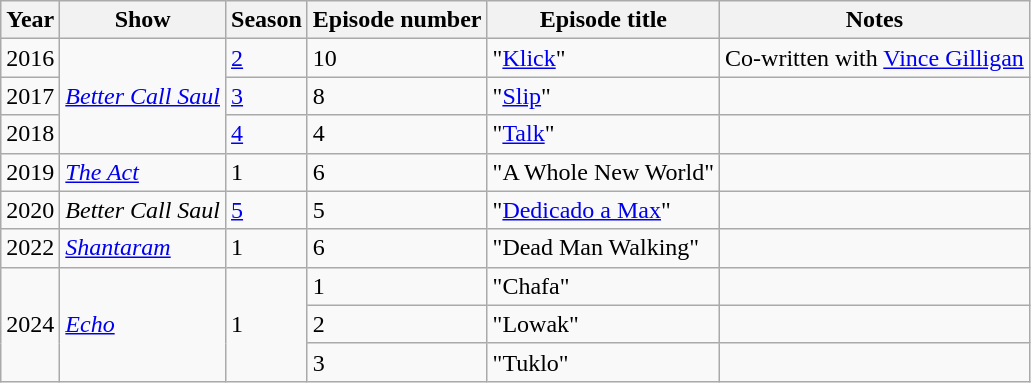<table class="wikitable sortable">
<tr>
<th>Year</th>
<th>Show</th>
<th>Season</th>
<th>Episode number</th>
<th>Episode title</th>
<th>Notes</th>
</tr>
<tr>
<td>2016</td>
<td rowspan="3"><em><a href='#'>Better Call Saul</a></em></td>
<td><a href='#'>2</a></td>
<td>10</td>
<td>"<a href='#'>Klick</a>"</td>
<td>Co-written with <a href='#'>Vince Gilligan</a></td>
</tr>
<tr>
<td>2017</td>
<td><a href='#'>3</a></td>
<td>8</td>
<td>"<a href='#'>Slip</a>"</td>
<td></td>
</tr>
<tr>
<td>2018</td>
<td><a href='#'>4</a></td>
<td>4</td>
<td>"<a href='#'>Talk</a>"</td>
<td></td>
</tr>
<tr>
<td>2019</td>
<td><a href='#'><em>The Act</em></a></td>
<td>1</td>
<td>6</td>
<td>"A Whole New World"</td>
<td></td>
</tr>
<tr>
<td>2020</td>
<td><em>Better Call Saul</em></td>
<td><a href='#'>5</a></td>
<td>5</td>
<td>"<a href='#'>Dedicado a Max</a>"</td>
<td></td>
</tr>
<tr>
<td>2022</td>
<td><a href='#'><em>Shantaram</em></a></td>
<td>1</td>
<td>6</td>
<td>"Dead Man Walking"</td>
<td></td>
</tr>
<tr>
<td rowspan="3">2024</td>
<td rowspan="3"><a href='#'><em>Echo</em></a></td>
<td rowspan="3">1</td>
<td>1</td>
<td>"Chafa"</td>
<td></td>
</tr>
<tr>
<td>2</td>
<td>"Lowak"</td>
<td></td>
</tr>
<tr>
<td>3</td>
<td>"Tuklo"</td>
<td></td>
</tr>
</table>
